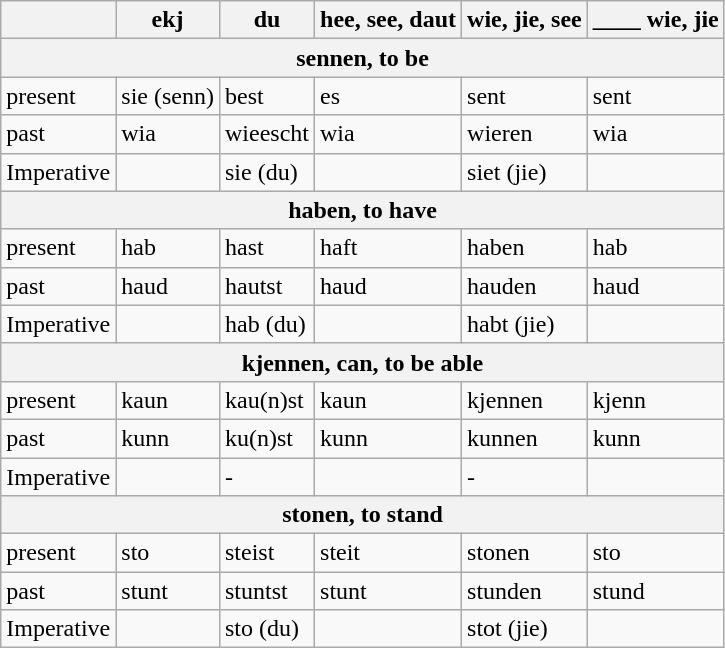<table class="wikitable">
<tr>
<th></th>
<th>ekj</th>
<th>du</th>
<th>hee, see, daut</th>
<th>wie, jie, see</th>
<th>____ wie, jie</th>
</tr>
<tr>
<th colspan="6">sennen, to be</th>
</tr>
<tr>
<td>present</td>
<td>sie (senn)</td>
<td>best</td>
<td>es</td>
<td>sent</td>
<td>sent</td>
</tr>
<tr>
<td>past</td>
<td>wia</td>
<td>wieescht</td>
<td>wia</td>
<td>wieren</td>
<td>wia</td>
</tr>
<tr>
<td>Imperative</td>
<td></td>
<td>sie (du)</td>
<td></td>
<td>siet (jie)</td>
</tr>
<tr>
<th colspan="6">haben, to have</th>
</tr>
<tr>
<td>present</td>
<td>hab</td>
<td>hast</td>
<td>haft</td>
<td>haben</td>
<td>hab</td>
</tr>
<tr>
<td>past</td>
<td>haud</td>
<td>hautst</td>
<td>haud</td>
<td>hauden</td>
<td>haud</td>
</tr>
<tr>
<td>Imperative</td>
<td></td>
<td>hab (du)</td>
<td></td>
<td>habt (jie)</td>
</tr>
<tr>
<th colspan="6">kjennen, can, to be able</th>
</tr>
<tr>
<td>present</td>
<td>kaun</td>
<td>kau(n)st</td>
<td>kaun</td>
<td>kjennen</td>
<td>kjenn</td>
</tr>
<tr>
<td>past</td>
<td>kunn</td>
<td>ku(n)st</td>
<td>kunn</td>
<td>kunnen</td>
<td>kunn</td>
</tr>
<tr>
<td>Imperative</td>
<td></td>
<td>-</td>
<td></td>
<td>-</td>
</tr>
<tr>
<th colspan="6">stonen, to stand</th>
</tr>
<tr>
<td>present</td>
<td>sto</td>
<td>steist</td>
<td>steit</td>
<td>stonen</td>
<td>sto</td>
</tr>
<tr>
<td>past</td>
<td>stunt</td>
<td>stuntst</td>
<td>stunt</td>
<td>stunden</td>
<td>stund</td>
</tr>
<tr>
<td>Imperative</td>
<td></td>
<td>sto (du)</td>
<td></td>
<td>stot (jie)</td>
</tr>
</table>
